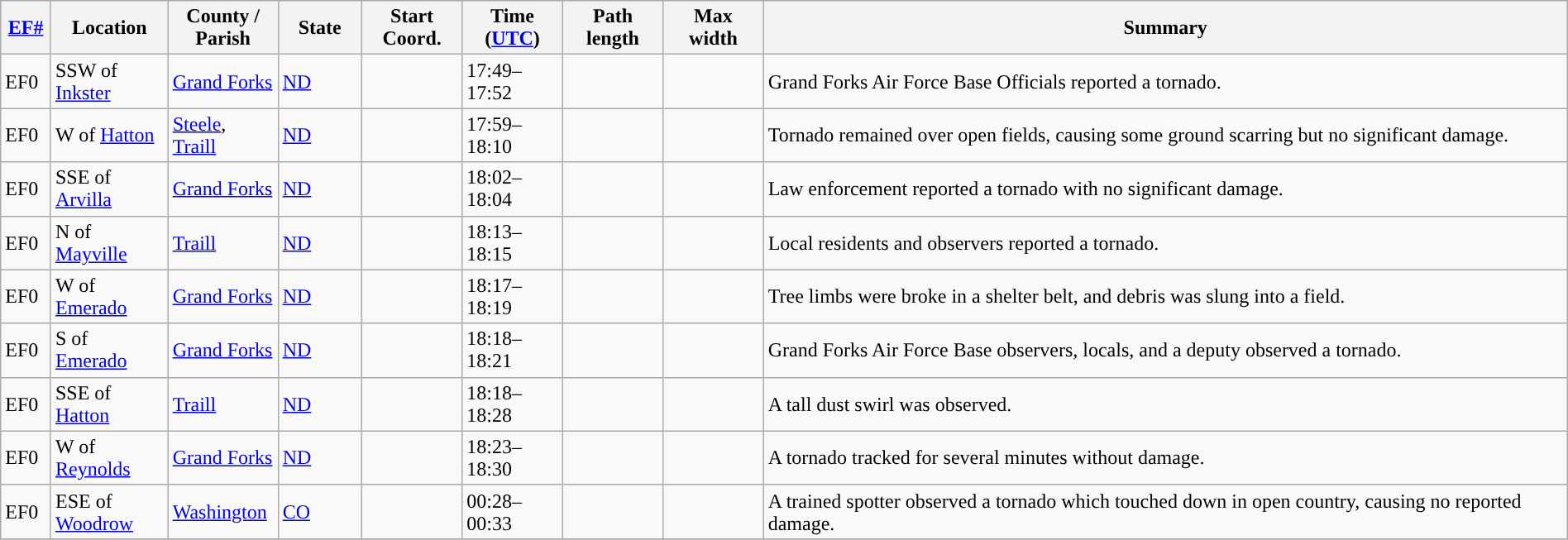<table class="wikitable sortable" style="width:100%;">
<tr>
<th scope="col"  style="width:3%; text-align:center;"><a href='#'>EF#</a></th>
<th scope="col"  style="width:7%; text-align:center;" class="unsortable">Location</th>
<th scope="col"  style="width:6%; text-align:center;" class="unsortable">County / Parish</th>
<th scope="col"  style="width:5%; text-align:center;">State</th>
<th scope="col"  style="width:6%; text-align:center;">Start Coord.</th>
<th scope="col"  style="width:6%; text-align:center;">Time (<a href='#'>UTC</a>)</th>
<th scope="col"  style="width:6%; text-align:center;">Path length</th>
<th scope="col"  style="width:6%; text-align:center;">Max width</th>
<th scope="col" class="unsortable" style="width:48%; text-align:center;">Summary</th>
</tr>
<tr>
<td>EF0</td>
<td>SSW of <a href='#'>Inkster</a></td>
<td><a href='#'>Grand Forks</a></td>
<td><a href='#'>ND</a></td>
<td></td>
<td>17:49–17:52</td>
<td></td>
<td></td>
<td>Grand Forks Air Force Base Officials reported a tornado.</td>
</tr>
<tr>
<td>EF0</td>
<td>W of <a href='#'>Hatton</a></td>
<td><a href='#'>Steele</a>, <a href='#'>Traill</a></td>
<td><a href='#'>ND</a></td>
<td></td>
<td>17:59–18:10</td>
<td></td>
<td></td>
<td>Tornado remained over open fields, causing some ground scarring but no significant damage.</td>
</tr>
<tr>
<td>EF0</td>
<td>SSE of <a href='#'>Arvilla</a></td>
<td><a href='#'>Grand Forks</a></td>
<td><a href='#'>ND</a></td>
<td></td>
<td>18:02–18:04</td>
<td></td>
<td></td>
<td>Law enforcement reported a tornado with no significant damage.</td>
</tr>
<tr>
<td>EF0</td>
<td>N of <a href='#'>Mayville</a></td>
<td><a href='#'>Traill</a></td>
<td><a href='#'>ND</a></td>
<td></td>
<td>18:13–18:15</td>
<td></td>
<td></td>
<td>Local residents and observers reported a tornado.</td>
</tr>
<tr>
<td>EF0</td>
<td>W of <a href='#'>Emerado</a></td>
<td><a href='#'>Grand Forks</a></td>
<td><a href='#'>ND</a></td>
<td></td>
<td>18:17–18:19</td>
<td></td>
<td></td>
<td>Tree limbs were broke in a shelter belt, and debris was slung into a field.</td>
</tr>
<tr>
<td>EF0</td>
<td>S of <a href='#'>Emerado</a></td>
<td><a href='#'>Grand Forks</a></td>
<td><a href='#'>ND</a></td>
<td></td>
<td>18:18–18:21</td>
<td></td>
<td></td>
<td>Grand Forks Air Force Base observers, locals, and a deputy observed a tornado.</td>
</tr>
<tr>
<td>EF0</td>
<td>SSE of <a href='#'>Hatton</a></td>
<td><a href='#'>Traill</a></td>
<td><a href='#'>ND</a></td>
<td></td>
<td>18:18–18:28</td>
<td></td>
<td></td>
<td>A tall dust swirl was observed.</td>
</tr>
<tr>
<td>EF0</td>
<td>W of <a href='#'>Reynolds</a></td>
<td><a href='#'>Grand Forks</a></td>
<td><a href='#'>ND</a></td>
<td></td>
<td>18:23–18:30</td>
<td></td>
<td></td>
<td>A tornado tracked for several minutes without damage.</td>
</tr>
<tr>
<td>EF0</td>
<td>ESE of <a href='#'>Woodrow</a></td>
<td><a href='#'>Washington</a></td>
<td><a href='#'>CO</a></td>
<td></td>
<td>00:28–00:33</td>
<td></td>
<td></td>
<td>A trained spotter observed a tornado which touched down in open country, causing no reported damage.</td>
</tr>
<tr>
</tr>
</table>
